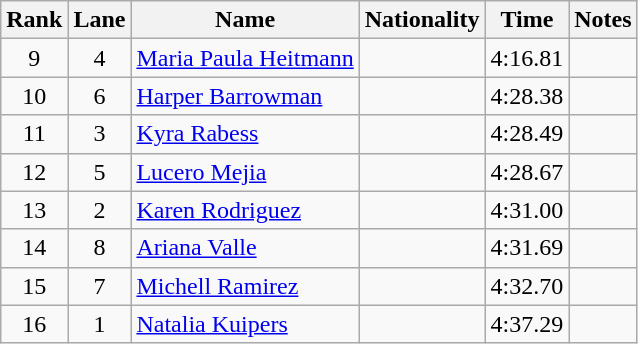<table class="wikitable sortable" style="text-align:center">
<tr>
<th>Rank</th>
<th>Lane</th>
<th>Name</th>
<th>Nationality</th>
<th>Time</th>
<th>Notes</th>
</tr>
<tr>
<td>9</td>
<td>4</td>
<td align="left"><a href='#'>Maria Paula Heitmann</a></td>
<td align="left"></td>
<td>4:16.81</td>
<td></td>
</tr>
<tr>
<td>10</td>
<td>6</td>
<td align="left"><a href='#'>Harper Barrowman</a></td>
<td align="left"></td>
<td>4:28.38</td>
<td></td>
</tr>
<tr>
<td>11</td>
<td>3</td>
<td align="left"><a href='#'>Kyra Rabess</a></td>
<td align="left"></td>
<td>4:28.49</td>
<td></td>
</tr>
<tr>
<td>12</td>
<td>5</td>
<td align="left"><a href='#'>Lucero Mejia</a></td>
<td align="left"></td>
<td>4:28.67</td>
<td></td>
</tr>
<tr>
<td>13</td>
<td>2</td>
<td align="left"><a href='#'>Karen Rodriguez</a></td>
<td align="left"></td>
<td>4:31.00</td>
<td></td>
</tr>
<tr>
<td>14</td>
<td>8</td>
<td align="left"><a href='#'>Ariana Valle</a></td>
<td align="left"></td>
<td>4:31.69</td>
<td></td>
</tr>
<tr>
<td>15</td>
<td>7</td>
<td align="left"><a href='#'>Michell Ramirez</a></td>
<td align="left"></td>
<td>4:32.70</td>
<td></td>
</tr>
<tr>
<td>16</td>
<td>1</td>
<td align="left"><a href='#'>Natalia Kuipers</a></td>
<td align="left"></td>
<td>4:37.29</td>
<td></td>
</tr>
</table>
